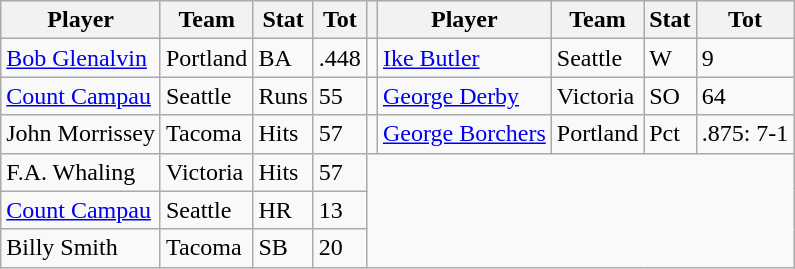<table class="wikitable">
<tr>
<th>Player</th>
<th>Team</th>
<th>Stat</th>
<th>Tot</th>
<th></th>
<th>Player</th>
<th>Team</th>
<th>Stat</th>
<th>Tot</th>
</tr>
<tr>
<td><a href='#'>Bob Glenalvin</a></td>
<td>Portland</td>
<td>BA</td>
<td>.448</td>
<td></td>
<td><a href='#'>Ike Butler</a></td>
<td>Seattle</td>
<td>W</td>
<td>9</td>
</tr>
<tr>
<td><a href='#'>Count Campau</a></td>
<td>Seattle</td>
<td>Runs</td>
<td>55</td>
<td></td>
<td><a href='#'>George Derby</a></td>
<td>Victoria</td>
<td>SO</td>
<td>64</td>
</tr>
<tr>
<td>John Morrissey</td>
<td>Tacoma</td>
<td>Hits</td>
<td>57</td>
<td></td>
<td><a href='#'>George Borchers</a></td>
<td>Portland</td>
<td>Pct</td>
<td>.875: 7-1</td>
</tr>
<tr>
<td>F.A. Whaling</td>
<td>Victoria</td>
<td>Hits</td>
<td>57</td>
</tr>
<tr>
<td><a href='#'>Count Campau</a></td>
<td>Seattle</td>
<td>HR</td>
<td>13</td>
</tr>
<tr>
<td>Billy Smith</td>
<td>Tacoma</td>
<td>SB</td>
<td>20</td>
</tr>
</table>
